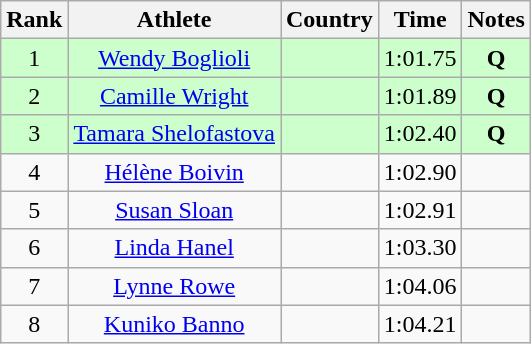<table class="wikitable sortable" style="text-align:center">
<tr>
<th>Rank</th>
<th>Athlete</th>
<th>Country</th>
<th>Time</th>
<th>Notes</th>
</tr>
<tr bgcolor=ccffcc>
<td>1</td>
<td><a href='#'>Wendy Boglioli</a></td>
<td align=left></td>
<td>1:01.75</td>
<td><strong>Q </strong></td>
</tr>
<tr bgcolor=ccffcc>
<td>2</td>
<td><a href='#'>Camille Wright</a></td>
<td align=left></td>
<td>1:01.89</td>
<td><strong>Q </strong></td>
</tr>
<tr bgcolor=ccffcc>
<td>3</td>
<td><a href='#'>Tamara Shelofastova</a></td>
<td align=left></td>
<td>1:02.40</td>
<td><strong>Q </strong></td>
</tr>
<tr>
<td>4</td>
<td><a href='#'>Hélène Boivin</a></td>
<td align=left></td>
<td>1:02.90</td>
<td><strong> </strong></td>
</tr>
<tr>
<td>5</td>
<td><a href='#'>Susan Sloan</a></td>
<td align=left></td>
<td>1:02.91</td>
<td><strong> </strong></td>
</tr>
<tr>
<td>6</td>
<td><a href='#'>Linda Hanel</a></td>
<td align=left></td>
<td>1:03.30</td>
<td><strong> </strong></td>
</tr>
<tr>
<td>7</td>
<td><a href='#'>Lynne Rowe</a></td>
<td align=left></td>
<td>1:04.06</td>
<td><strong> </strong></td>
</tr>
<tr>
<td>8</td>
<td><a href='#'>Kuniko Banno</a></td>
<td align=left></td>
<td>1:04.21</td>
<td><strong> </strong></td>
</tr>
</table>
